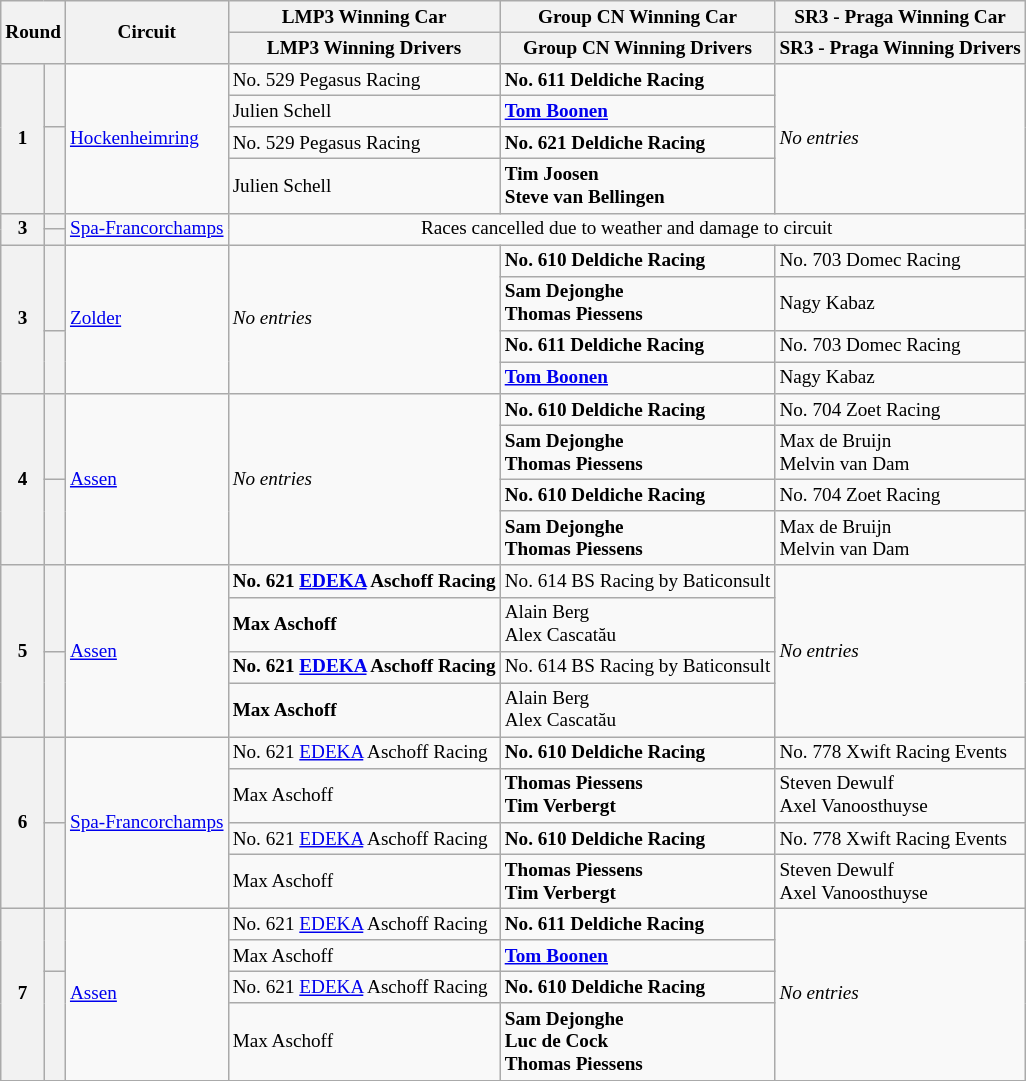<table class="wikitable" style="font-size: 80%;">
<tr>
<th rowspan=2 colspan=2>Round</th>
<th rowspan=2>Circuit</th>
<th>LMP3 Winning Car</th>
<th>Group CN Winning Car</th>
<th>SR3 - Praga Winning Car</th>
</tr>
<tr>
<th>LMP3 Winning Drivers</th>
<th>Group CN Winning Drivers</th>
<th>SR3 - Praga Winning Drivers</th>
</tr>
<tr>
<th rowspan=4>1</th>
<th rowspan=2></th>
<td rowspan=4> <a href='#'>Hockenheimring</a></td>
<td> No. 529 Pegasus Racing</td>
<td><strong> No. 611 Deldiche Racing</strong></td>
<td rowspan=4><em>No entries</em></td>
</tr>
<tr>
<td> Julien Schell</td>
<td><strong> <a href='#'>Tom Boonen</a></strong></td>
</tr>
<tr>
<th rowspan=2></th>
<td> No. 529 Pegasus Racing</td>
<td><strong> No. 621 Deldiche Racing</strong></td>
</tr>
<tr>
<td> Julien Schell</td>
<td><strong> Tim Joosen<br> Steve van Bellingen</strong></td>
</tr>
<tr>
<th rowspan=2>3</th>
<th></th>
<td rowspan=2> <a href='#'>Spa-Francorchamps</a></td>
<td colspan=3 rowspan=2 align=center>Races cancelled due to weather and damage to circuit</td>
</tr>
<tr>
<th></th>
</tr>
<tr>
<th rowspan=4>3</th>
<th rowspan=2></th>
<td rowspan=4> <a href='#'>Zolder</a></td>
<td rowspan=4><em>No entries</em></td>
<td><strong> No. 610 Deldiche Racing</strong></td>
<td> No. 703 Domec Racing</td>
</tr>
<tr>
<td><strong> Sam Dejonghe<br> Thomas Piessens</strong></td>
<td> Nagy Kabaz</td>
</tr>
<tr>
<th rowspan=2></th>
<td><strong> No. 611 Deldiche Racing</strong></td>
<td> No. 703 Domec Racing</td>
</tr>
<tr>
<td><strong> <a href='#'>Tom Boonen</a></strong></td>
<td> Nagy Kabaz</td>
</tr>
<tr>
<th rowspan=4>4</th>
<th rowspan=2></th>
<td rowspan=4> <a href='#'>Assen</a></td>
<td rowspan=4><em>No entries</em></td>
<td><strong> No. 610 Deldiche Racing</strong></td>
<td> No. 704 Zoet Racing</td>
</tr>
<tr>
<td><strong> Sam Dejonghe<br> Thomas Piessens</strong></td>
<td> Max de Bruijn<br> Melvin van Dam</td>
</tr>
<tr>
<th rowspan=2></th>
<td><strong> No. 610 Deldiche Racing</strong></td>
<td> No. 704 Zoet Racing</td>
</tr>
<tr>
<td><strong> Sam Dejonghe<br> Thomas Piessens</strong></td>
<td> Max de Bruijn<br> Melvin van Dam</td>
</tr>
<tr>
<th rowspan=4>5</th>
<th rowspan=2></th>
<td rowspan=4> <a href='#'>Assen</a></td>
<td><strong> No. 621 <a href='#'>EDEKA</a> Aschoff Racing</strong></td>
<td> No. 614 BS Racing by Baticonsult</td>
<td rowspan=4><em>No entries</em></td>
</tr>
<tr>
<td><strong> Max Aschoff</strong></td>
<td> Alain Berg<br> Alex Cascatău</td>
</tr>
<tr>
<th rowspan=2></th>
<td><strong> No. 621 <a href='#'>EDEKA</a> Aschoff Racing</strong></td>
<td> No. 614 BS Racing by Baticonsult</td>
</tr>
<tr>
<td><strong> Max Aschoff</strong></td>
<td> Alain Berg<br> Alex Cascatău</td>
</tr>
<tr>
<th rowspan=4>6</th>
<th rowspan=2></th>
<td rowspan=4> <a href='#'>Spa-Francorchamps</a></td>
<td> No. 621 <a href='#'>EDEKA</a> Aschoff Racing</td>
<td><strong> No. 610 Deldiche Racing</strong></td>
<td> No. 778 Xwift Racing Events</td>
</tr>
<tr>
<td> Max Aschoff</td>
<td><strong> Thomas Piessens<br> Tim Verbergt</strong></td>
<td> Steven Dewulf<br> Axel Vanoosthuyse</td>
</tr>
<tr>
<th rowspan=2></th>
<td> No. 621 <a href='#'>EDEKA</a> Aschoff Racing</td>
<td><strong> No. 610 Deldiche Racing</strong></td>
<td> No. 778 Xwift Racing Events</td>
</tr>
<tr>
<td> Max Aschoff</td>
<td><strong> Thomas Piessens<br> Tim Verbergt</strong></td>
<td> Steven Dewulf<br> Axel Vanoosthuyse</td>
</tr>
<tr>
<th rowspan=4>7</th>
<th rowspan=2></th>
<td rowspan=4> <a href='#'>Assen</a></td>
<td> No. 621 <a href='#'>EDEKA</a> Aschoff Racing</td>
<td><strong> No. 611 Deldiche Racing</strong></td>
<td rowspan=4><em>No entries</em></td>
</tr>
<tr>
<td> Max Aschoff</td>
<td><strong> <a href='#'>Tom Boonen</a></strong></td>
</tr>
<tr>
<th rowspan=2></th>
<td> No. 621 <a href='#'>EDEKA</a> Aschoff Racing</td>
<td><strong> No. 610 Deldiche Racing</strong></td>
</tr>
<tr>
<td> Max Aschoff</td>
<td><strong> Sam Dejonghe<br> Luc de Cock<br> Thomas Piessens</strong></td>
</tr>
<tr>
</tr>
</table>
